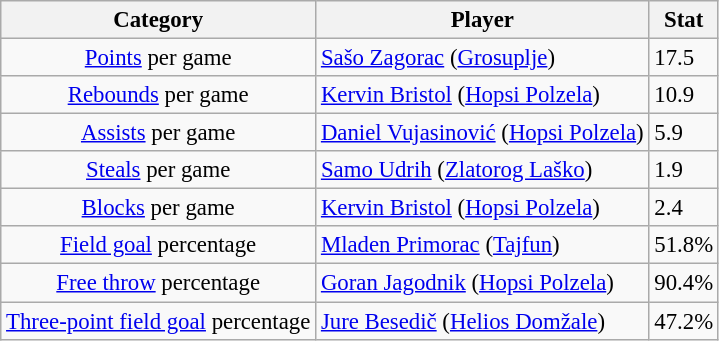<table class="wikitable" style="font-size:95%">
<tr>
<th>Category</th>
<th>Player</th>
<th>Stat</th>
</tr>
<tr --->
<td style="text-align:center"><a href='#'>Points</a> per game</td>
<td> <a href='#'>Sašo Zagorac</a> (<a href='#'>Grosuplje</a>)</td>
<td>17.5</td>
</tr>
<tr>
<td style="text-align:center"><a href='#'>Rebounds</a> per game</td>
<td> <a href='#'>Kervin Bristol</a> (<a href='#'>Hopsi Polzela</a>)</td>
<td>10.9</td>
</tr>
<tr>
<td style="text-align:center"><a href='#'>Assists</a> per game</td>
<td> <a href='#'>Daniel Vujasinović</a> (<a href='#'>Hopsi Polzela</a>)</td>
<td>5.9</td>
</tr>
<tr>
<td style="text-align:center"><a href='#'>Steals</a> per game</td>
<td> <a href='#'>Samo Udrih</a> (<a href='#'>Zlatorog Laško</a>)</td>
<td>1.9</td>
</tr>
<tr>
<td style="text-align:center"><a href='#'>Blocks</a> per game</td>
<td> <a href='#'>Kervin Bristol</a> (<a href='#'>Hopsi Polzela</a>)</td>
<td>2.4</td>
</tr>
<tr>
<td style="text-align:center"><a href='#'>Field goal</a> percentage</td>
<td> <a href='#'>Mladen Primorac</a> (<a href='#'>Tajfun</a>)</td>
<td>51.8%</td>
</tr>
<tr>
<td style="text-align:center"><a href='#'>Free throw</a> percentage</td>
<td> <a href='#'>Goran Jagodnik</a> (<a href='#'>Hopsi Polzela</a>)</td>
<td>90.4%</td>
</tr>
<tr>
<td style="text-align:center"><a href='#'>Three-point field goal</a> percentage</td>
<td> <a href='#'>Jure Besedič</a> (<a href='#'>Helios Domžale</a>)</td>
<td>47.2%</td>
</tr>
</table>
